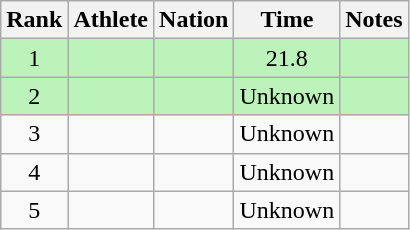<table class="wikitable sortable" style="text-align:center">
<tr>
<th>Rank</th>
<th>Athlete</th>
<th>Nation</th>
<th>Time</th>
<th>Notes</th>
</tr>
<tr style="background:#bbf3bb;">
<td>1</td>
<td align=left></td>
<td align=left></td>
<td>21.8</td>
<td></td>
</tr>
<tr style="background:#bbf3bb;">
<td>2</td>
<td align=left></td>
<td align=left></td>
<td>Unknown</td>
<td></td>
</tr>
<tr>
<td>3</td>
<td align=left></td>
<td align=left></td>
<td>Unknown</td>
<td></td>
</tr>
<tr>
<td>4</td>
<td align=left></td>
<td align=left></td>
<td>Unknown</td>
<td></td>
</tr>
<tr>
<td>5</td>
<td align=left></td>
<td align=left></td>
<td>Unknown</td>
<td></td>
</tr>
</table>
